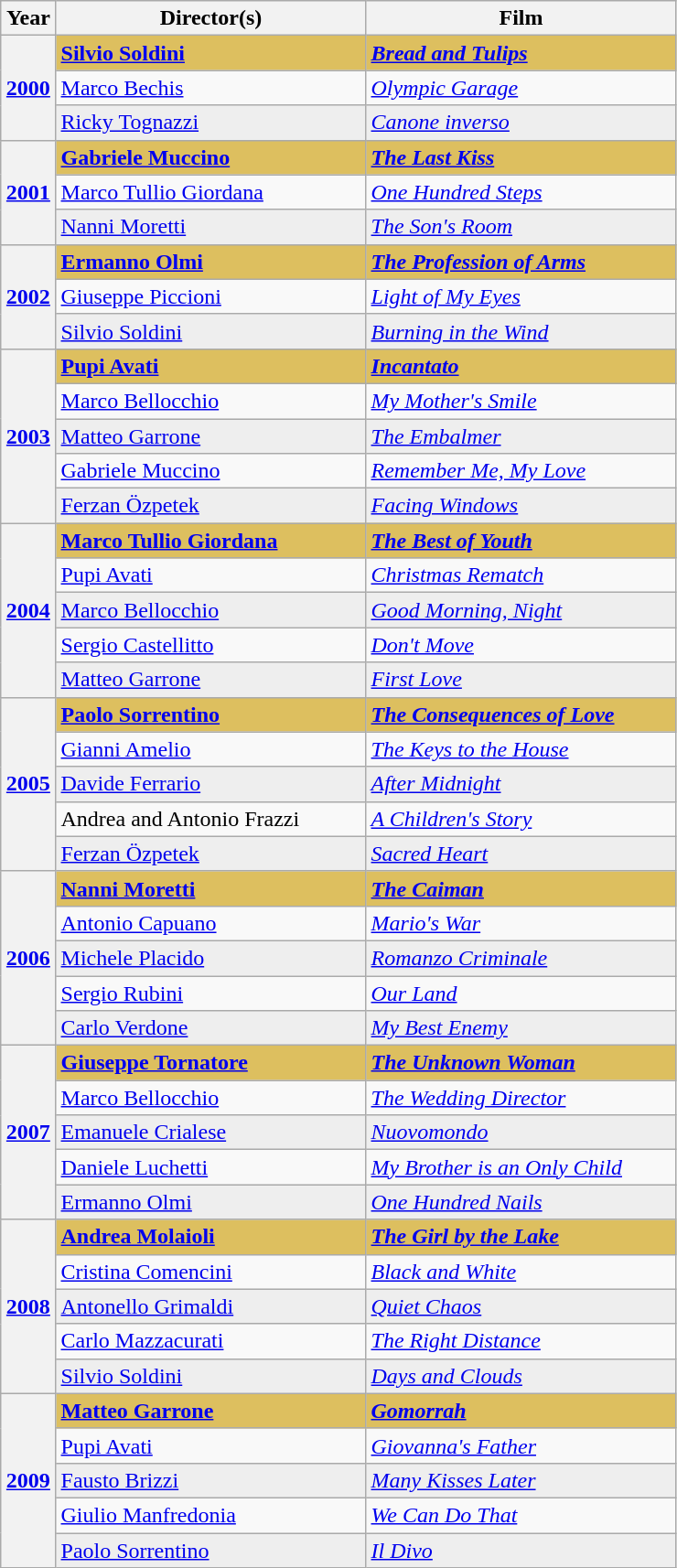<table class="wikitable">
<tr>
<th width="8%">Year</th>
<th width="45%">Director(s)</th>
<th width="45%">Film</th>
</tr>
<tr>
<th rowspan="3" style="text-align:center"><a href='#'>2000</a></th>
<td style="background:#DDBF5F"><strong><a href='#'>Silvio Soldini</a></strong></td>
<td style="background:#DDBF5F"><strong><em><a href='#'>Bread and Tulips</a></em></strong></td>
</tr>
<tr>
<td><a href='#'>Marco Bechis</a></td>
<td><em><a href='#'>Olympic Garage</a></em></td>
</tr>
<tr style="background:#eee;">
<td><a href='#'>Ricky Tognazzi</a></td>
<td><em><a href='#'>Canone inverso</a></em></td>
</tr>
<tr>
<th rowspan="3" style="text-align:center"><a href='#'>2001</a></th>
<td style="background:#DDBF5F"><strong><a href='#'>Gabriele Muccino</a></strong></td>
<td style="background:#DDBF5F"><strong><em><a href='#'>The Last Kiss</a></em></strong></td>
</tr>
<tr>
<td><a href='#'>Marco Tullio Giordana</a></td>
<td><em><a href='#'>One Hundred Steps</a></em></td>
</tr>
<tr style="background:#eee;">
<td><a href='#'>Nanni Moretti</a></td>
<td><em><a href='#'>The Son's Room</a></em></td>
</tr>
<tr>
<th rowspan="3" style="text-align:center"><a href='#'>2002</a></th>
<td style="background:#DDBF5F"><strong><a href='#'>Ermanno Olmi</a></strong></td>
<td style="background:#DDBF5F"><strong><em><a href='#'>The Profession of Arms</a></em></strong></td>
</tr>
<tr>
<td><a href='#'>Giuseppe Piccioni</a></td>
<td><em><a href='#'>Light of My Eyes</a></em></td>
</tr>
<tr style="background:#eee;">
<td><a href='#'>Silvio Soldini</a></td>
<td><em><a href='#'>Burning in the Wind</a></em></td>
</tr>
<tr>
<th rowspan="5" style="text-align:center"><a href='#'>2003</a></th>
<td style="background:#DDBF5F"><strong><a href='#'>Pupi Avati</a></strong></td>
<td style="background:#DDBF5F"><strong><em><a href='#'>Incantato</a></em></strong></td>
</tr>
<tr>
<td><a href='#'>Marco Bellocchio</a></td>
<td><em><a href='#'>My Mother's Smile</a></em></td>
</tr>
<tr style="background:#eee;">
<td><a href='#'>Matteo Garrone</a></td>
<td><em><a href='#'>The Embalmer</a></em></td>
</tr>
<tr>
<td><a href='#'>Gabriele Muccino</a></td>
<td><em><a href='#'>Remember Me, My Love</a></em></td>
</tr>
<tr style="background:#eee;">
<td><a href='#'>Ferzan Özpetek</a></td>
<td><em><a href='#'>Facing Windows</a></em></td>
</tr>
<tr>
<th rowspan="5" style="text-align:center"><a href='#'>2004</a></th>
<td style="background:#DDBF5F"><strong><a href='#'>Marco Tullio Giordana</a></strong></td>
<td style="background:#DDBF5F"><strong><em><a href='#'>The Best of Youth</a></em></strong></td>
</tr>
<tr>
<td><a href='#'>Pupi Avati</a></td>
<td><em><a href='#'>Christmas Rematch</a></em></td>
</tr>
<tr style="background:#eee;">
<td><a href='#'>Marco Bellocchio</a></td>
<td><em><a href='#'>Good Morning, Night</a></em></td>
</tr>
<tr>
<td><a href='#'>Sergio Castellitto</a></td>
<td><em><a href='#'>Don't Move</a></em></td>
</tr>
<tr style="background:#eee;">
<td><a href='#'>Matteo Garrone</a></td>
<td><em><a href='#'>First Love</a></em></td>
</tr>
<tr>
<th rowspan="5" style="text-align:center"><a href='#'>2005</a></th>
<td style="background:#DDBF5F"><strong><a href='#'>Paolo Sorrentino</a></strong></td>
<td style="background:#DDBF5F"><strong><em><a href='#'>The Consequences of Love</a></em></strong></td>
</tr>
<tr>
<td><a href='#'>Gianni Amelio</a></td>
<td><em><a href='#'>The Keys to the House</a></em></td>
</tr>
<tr style="background:#eee;">
<td><a href='#'>Davide Ferrario</a></td>
<td><em><a href='#'>After Midnight</a></em></td>
</tr>
<tr>
<td>Andrea and Antonio Frazzi</td>
<td><em><a href='#'>A Children's Story</a></em></td>
</tr>
<tr style="background:#eee;">
<td><a href='#'>Ferzan Özpetek</a></td>
<td><em><a href='#'>Sacred Heart</a></em></td>
</tr>
<tr>
<th rowspan="5" style="text-align:center"><a href='#'>2006</a></th>
<td style="background:#DDBF5F"><strong><a href='#'>Nanni Moretti</a></strong></td>
<td style="background:#DDBF5F"><strong><em><a href='#'>The Caiman</a></em></strong></td>
</tr>
<tr>
<td><a href='#'>Antonio Capuano</a></td>
<td><em><a href='#'>Mario's War</a></em></td>
</tr>
<tr style="background:#eee;">
<td><a href='#'>Michele Placido</a></td>
<td><em><a href='#'>Romanzo Criminale</a></em></td>
</tr>
<tr>
<td><a href='#'>Sergio Rubini</a></td>
<td><em><a href='#'>Our Land</a></em></td>
</tr>
<tr style="background:#eee;">
<td><a href='#'>Carlo Verdone</a></td>
<td><em><a href='#'>My Best Enemy</a></em></td>
</tr>
<tr>
<th rowspan="5" style="text-align:center"><a href='#'>2007</a></th>
<td style="background:#DDBF5F"><strong><a href='#'>Giuseppe Tornatore</a></strong></td>
<td style="background:#DDBF5F"><strong><em><a href='#'>The Unknown Woman</a></em></strong></td>
</tr>
<tr>
<td><a href='#'>Marco Bellocchio</a></td>
<td><em><a href='#'>The Wedding Director</a></em></td>
</tr>
<tr style="background:#eee;">
<td><a href='#'>Emanuele Crialese</a></td>
<td><em><a href='#'>Nuovomondo</a></em></td>
</tr>
<tr>
<td><a href='#'>Daniele Luchetti</a></td>
<td><em><a href='#'>My Brother is an Only Child</a></em></td>
</tr>
<tr style="background:#eee;">
<td><a href='#'>Ermanno Olmi</a></td>
<td><em><a href='#'>One Hundred Nails</a></em></td>
</tr>
<tr>
<th rowspan="5" style="text-align:center"><a href='#'>2008</a></th>
<td style="background:#DDBF5F"><strong><a href='#'>Andrea Molaioli</a></strong></td>
<td style="background:#DDBF5F"><strong><em><a href='#'>The Girl by the Lake</a></em></strong></td>
</tr>
<tr>
<td><a href='#'>Cristina Comencini</a></td>
<td><em><a href='#'>Black and White</a></em></td>
</tr>
<tr style="background:#eee;">
<td><a href='#'>Antonello Grimaldi</a></td>
<td><em><a href='#'>Quiet Chaos</a></em></td>
</tr>
<tr>
<td><a href='#'>Carlo Mazzacurati</a></td>
<td><em><a href='#'>The Right Distance</a></em></td>
</tr>
<tr style="background:#eee;">
<td><a href='#'>Silvio Soldini</a></td>
<td><em><a href='#'>Days and Clouds</a></em></td>
</tr>
<tr>
<th rowspan="5" style="text-align:center"><a href='#'>2009</a></th>
<td style="background:#DDBF5F"><strong><a href='#'>Matteo Garrone</a></strong></td>
<td style="background:#DDBF5F"><strong><em><a href='#'>Gomorrah</a></em></strong></td>
</tr>
<tr>
<td><a href='#'>Pupi Avati</a></td>
<td><em><a href='#'>Giovanna's Father</a></em></td>
</tr>
<tr style="background:#eee;">
<td><a href='#'>Fausto Brizzi</a></td>
<td><em><a href='#'>Many Kisses Later</a></em></td>
</tr>
<tr>
<td><a href='#'>Giulio Manfredonia</a></td>
<td><em><a href='#'>We Can Do That</a></em></td>
</tr>
<tr style="background:#eee;">
<td><a href='#'>Paolo Sorrentino</a></td>
<td><em><a href='#'>Il Divo</a></em></td>
</tr>
</table>
